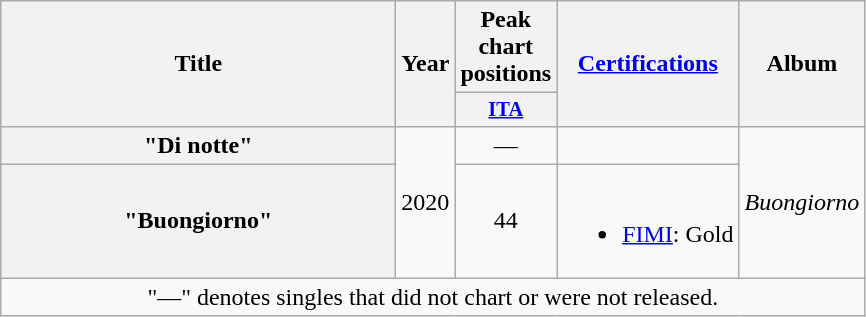<table class="wikitable plainrowheaders" style="text-align:center;">
<tr>
<th scope="col" rowspan="2" style="width:16em;">Title</th>
<th scope="col" rowspan="2" style="width:1em;">Year</th>
<th scope="col">Peak chart positions</th>
<th scope="col" rowspan="2"><a href='#'>Certifications</a></th>
<th rowspan="2">Album</th>
</tr>
<tr>
<th scope="col" style="width:3em;font-size:85%;"><a href='#'>ITA</a><br></th>
</tr>
<tr>
<th scope="row">"Di notte"<br></th>
<td rowspan="2">2020</td>
<td>—</td>
<td></td>
<td rowspan="2"><em>Buongiorno</em></td>
</tr>
<tr>
<th scope="row">"Buongiorno"<br></th>
<td>44</td>
<td><br><ul><li><a href='#'>FIMI</a>: Gold</li></ul></td>
</tr>
<tr>
<td colspan="5">"—" denotes singles that did not chart or were not released.</td>
</tr>
</table>
